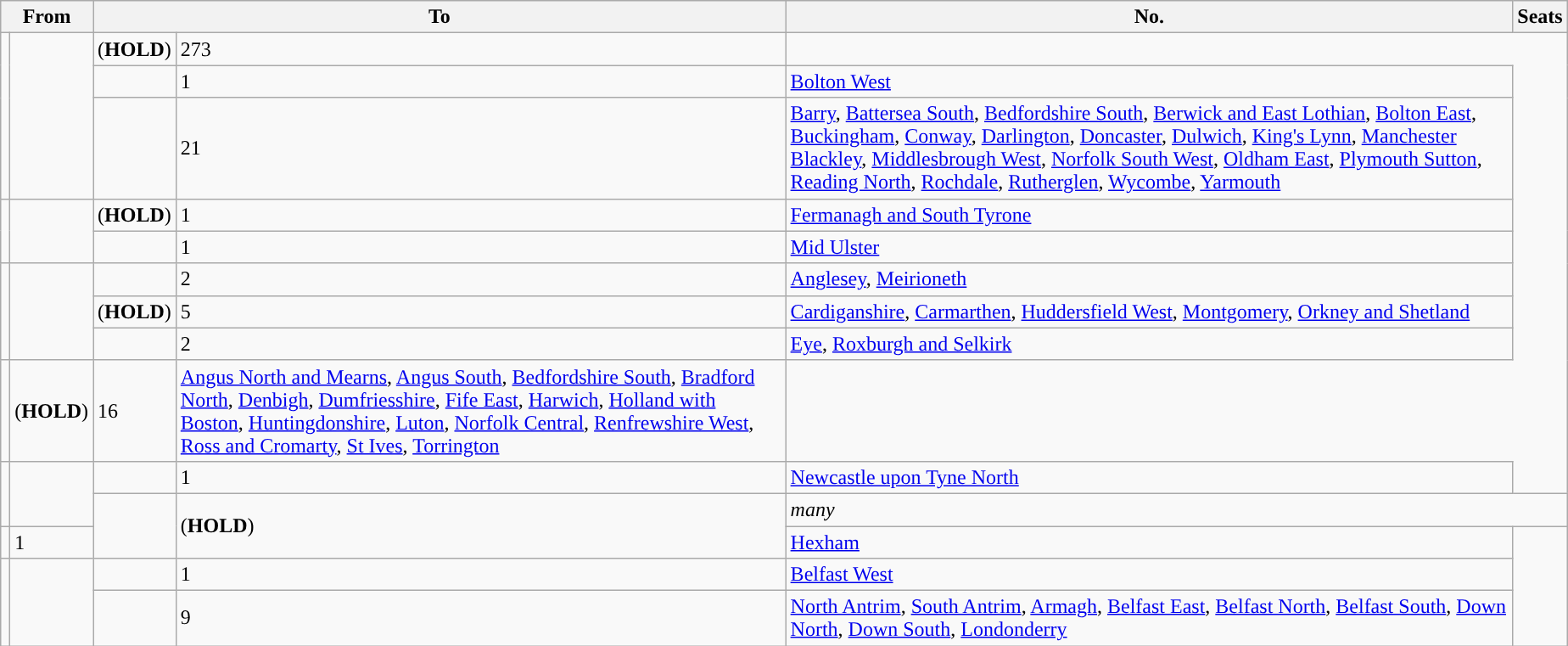<table class="wikitable sortable" style="margin:1em">
<tr>
<th colspan=2>From</th>
<th colspan=2>To</th>
<th>No.</th>
<th class=unsortable>Seats</th>
</tr>
<tr>
<td rowspan=3 style="color:inherit;background:"></td>
<td rowspan=3></td>
<td> (<strong>HOLD</strong>)</td>
<td>273</td>
</tr>
<tr>
<td></td>
<td>1</td>
<td><a href='#'>Bolton West</a></td>
</tr>
<tr>
<td></td>
<td>21</td>
<td><a href='#'>Barry</a>, <a href='#'>Battersea South</a>, <a href='#'>Bedfordshire South</a>, <a href='#'>Berwick and East Lothian</a>, <a href='#'>Bolton East</a>, <a href='#'>Buckingham</a>, <a href='#'>Conway</a>, <a href='#'>Darlington</a>, <a href='#'>Doncaster</a>, <a href='#'>Dulwich</a>, <a href='#'>King's Lynn</a>, <a href='#'>Manchester Blackley</a>, <a href='#'>Middlesbrough West</a>, <a href='#'>Norfolk South West</a>, <a href='#'>Oldham East</a>, <a href='#'>Plymouth Sutton</a>, <a href='#'>Reading North</a>, <a href='#'>Rochdale</a>, <a href='#'>Rutherglen</a>, <a href='#'>Wycombe</a>, <a href='#'>Yarmouth</a></td>
</tr>
<tr>
<td rowspan=2 style="color:inherit;background:"></td>
<td rowspan=2></td>
<td> (<strong>HOLD</strong>)</td>
<td>1</td>
<td><a href='#'>Fermanagh and South Tyrone</a></td>
</tr>
<tr>
<td></td>
<td>1</td>
<td><a href='#'>Mid Ulster</a></td>
</tr>
<tr>
<td rowspan=3 style="color:inherit;background:"></td>
<td rowspan=3></td>
<td></td>
<td>2</td>
<td><a href='#'>Anglesey</a>, <a href='#'>Meirioneth</a></td>
</tr>
<tr>
<td> (<strong>HOLD</strong>)</td>
<td>5</td>
<td><a href='#'>Cardiganshire</a>, <a href='#'>Carmarthen</a>, <a href='#'>Huddersfield West</a>, <a href='#'>Montgomery</a>, <a href='#'>Orkney and Shetland</a></td>
</tr>
<tr>
<td></td>
<td>2</td>
<td><a href='#'>Eye</a>, <a href='#'>Roxburgh and Selkirk</a></td>
</tr>
<tr>
<td></td>
<td> (<strong>HOLD</strong>)</td>
<td>16</td>
<td><a href='#'>Angus North and Mearns</a>, <a href='#'>Angus South</a>, <a href='#'>Bedfordshire South</a>, <a href='#'>Bradford North</a>, <a href='#'>Denbigh</a>, <a href='#'>Dumfriesshire</a>, <a href='#'>Fife East</a>, <a href='#'>Harwich</a>, <a href='#'>Holland with Boston</a>, <a href='#'>Huntingdonshire</a>, <a href='#'>Luton</a>, <a href='#'>Norfolk Central</a>, <a href='#'>Renfrewshire West</a>, <a href='#'>Ross and Cromarty</a>, <a href='#'>St Ives</a>, <a href='#'>Torrington</a></td>
</tr>
<tr>
<td rowspan=2 style="color:inherit;background:"></td>
<td rowspan=2></td>
<td></td>
<td>1</td>
<td><a href='#'>Newcastle upon Tyne North</a></td>
</tr>
<tr>
<td rowspan=2 style="color:inherit;background:"></td>
<td rowspan=2> (<strong>HOLD</strong>)</td>
<td colspan=2><em>many</em></td>
</tr>
<tr>
<td></td>
<td>1</td>
<td><a href='#'>Hexham</a></td>
</tr>
<tr>
<td rowspan=2 style="color:inherit;background:"></td>
<td rowspan=2></td>
<td></td>
<td>1</td>
<td><a href='#'>Belfast West</a></td>
</tr>
<tr>
<td></td>
<td>9</td>
<td><a href='#'>North Antrim</a>, <a href='#'>South Antrim</a>, <a href='#'>Armagh</a>, <a href='#'>Belfast East</a>, <a href='#'>Belfast North</a>, <a href='#'>Belfast South</a>, <a href='#'>Down North</a>, <a href='#'>Down South</a>, <a href='#'>Londonderry</a></td>
</tr>
</table>
